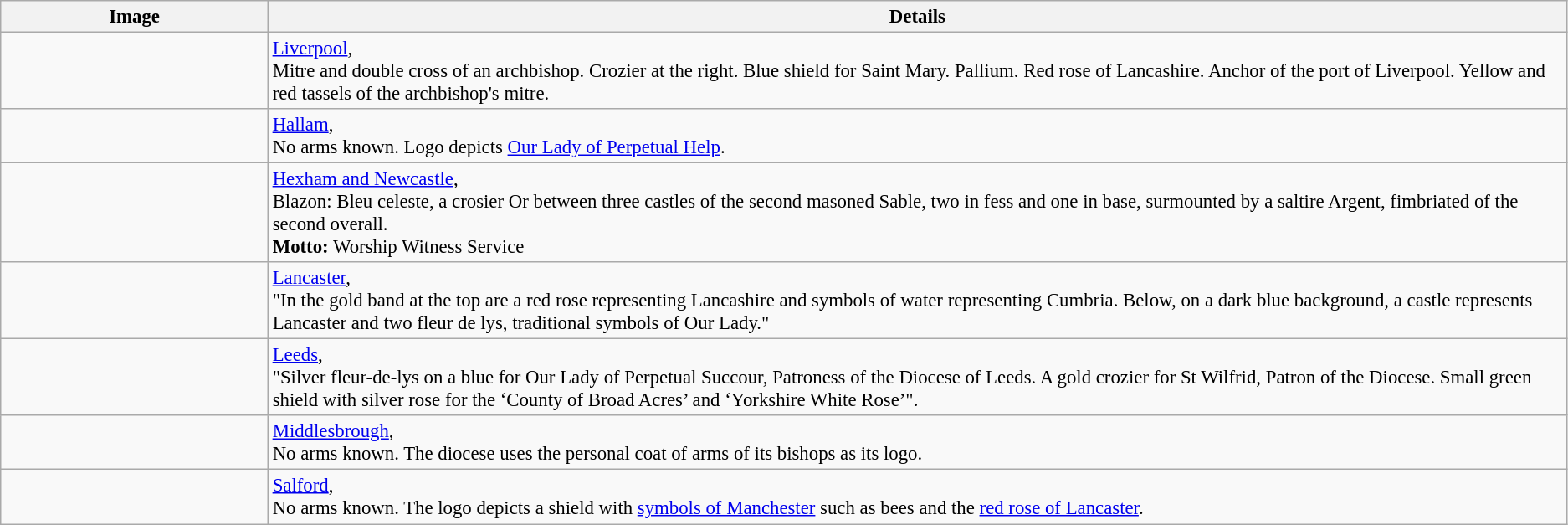<table class=wikitable style=font-size:95%>
<tr style="vertical-align:top; text-align:center;">
<th style="width:206px;">Image</th>
<th>Details</th>
</tr>
<tr valign=top>
<td align=center></td>
<td><a href='#'>Liverpool</a>,<br>Mitre and double cross of an archbishop. Crozier at the right. Blue shield for Saint Mary. Pallium. Red rose of Lancashire. Anchor of the port of Liverpool. Yellow and red tassels of the archbishop's mitre.</td>
</tr>
<tr valign=top>
<td align=center></td>
<td><a href='#'>Hallam</a>,<br>No arms known. Logo depicts <a href='#'>Our Lady of Perpetual Help</a>.</td>
</tr>
<tr valign=top>
<td align=center></td>
<td><a href='#'>Hexham and Newcastle</a>,<br>Blazon: Bleu celeste, a crosier Or between three castles of the second masoned Sable, two in fess and one in base, surmounted by a saltire Argent, fimbriated of the second overall.<br>
<strong>Motto:</strong> Worship Witness Service
</td>
</tr>
<tr valign=top>
<td align=center></td>
<td><a href='#'>Lancaster</a>,<br>"In the gold band at the top are a red rose representing Lancashire and symbols of water representing Cumbria. Below, on a dark blue background, a castle represents Lancaster and two fleur de lys, traditional symbols of Our Lady."</td>
</tr>
<tr valign=top>
<td align=center></td>
<td><a href='#'>Leeds</a>,<br>"Silver fleur-de-lys on a blue for Our Lady of Perpetual Succour, Patroness of the Diocese of Leeds. A gold crozier for St Wilfrid, Patron of the Diocese. Small green shield with silver rose for the ‘County of Broad Acres’ and ‘Yorkshire White Rose’".<br></td>
</tr>
<tr valign=top>
<td align=center></td>
<td><a href='#'>Middlesbrough</a>,<br>No arms known. The diocese uses the personal coat of arms of its bishops as its logo.<br></td>
</tr>
<tr valign=top>
<td align=center></td>
<td><a href='#'>Salford</a>,<br>No arms known. The logo depicts a shield with <a href='#'>symbols of Manchester</a> such as bees and the <a href='#'>red rose of Lancaster</a>.<br></td>
</tr>
</table>
